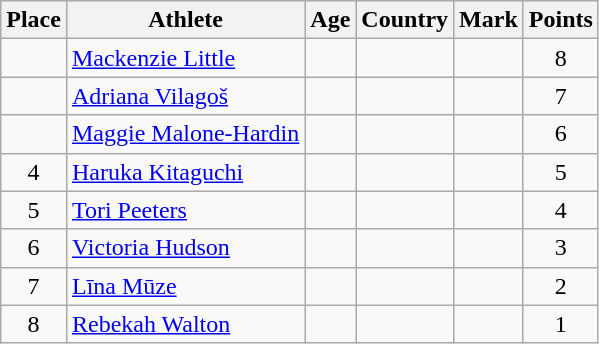<table class="wikitable mw-datatable sortable">
<tr>
<th>Place</th>
<th>Athlete</th>
<th>Age</th>
<th>Country</th>
<th>Mark</th>
<th>Points</th>
</tr>
<tr>
<td align=center></td>
<td><a href='#'>Mackenzie Little</a></td>
<td></td>
<td></td>
<td></td>
<td align=center>8</td>
</tr>
<tr>
<td align=center></td>
<td><a href='#'>Adriana Vilagoš</a></td>
<td></td>
<td></td>
<td></td>
<td align=center>7</td>
</tr>
<tr>
<td align=center></td>
<td><a href='#'>Maggie Malone-Hardin</a></td>
<td></td>
<td></td>
<td></td>
<td align=center>6</td>
</tr>
<tr>
<td align=center>4</td>
<td><a href='#'>Haruka Kitaguchi</a></td>
<td></td>
<td></td>
<td></td>
<td align=center>5</td>
</tr>
<tr>
<td align=center>5</td>
<td><a href='#'>Tori Peeters</a></td>
<td></td>
<td></td>
<td></td>
<td align=center>4</td>
</tr>
<tr>
<td align=center>6</td>
<td><a href='#'>Victoria Hudson</a></td>
<td></td>
<td></td>
<td></td>
<td align=center>3</td>
</tr>
<tr>
<td align=center>7</td>
<td><a href='#'>Līna Mūze</a></td>
<td></td>
<td></td>
<td></td>
<td align=center>2</td>
</tr>
<tr>
<td align=center>8</td>
<td><a href='#'>Rebekah Walton</a></td>
<td></td>
<td></td>
<td></td>
<td align=center>1</td>
</tr>
</table>
